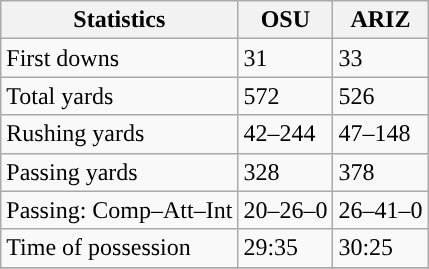<table class="wikitable" style="float: left;">
<tr>
<th>Statistics</th>
<th>OSU</th>
<th>ARIZ</th>
</tr>
<tr>
<td>First downs</td>
<td>31</td>
<td>33</td>
</tr>
<tr>
<td>Total yards</td>
<td>572</td>
<td>526</td>
</tr>
<tr>
<td>Rushing yards</td>
<td>42–244</td>
<td>47–148</td>
</tr>
<tr>
<td>Passing yards</td>
<td>328</td>
<td>378</td>
</tr>
<tr>
<td>Passing: Comp–Att–Int</td>
<td>20–26–0</td>
<td>26–41–0</td>
</tr>
<tr>
<td>Time of possession</td>
<td>29:35</td>
<td>30:25</td>
</tr>
<tr>
</tr>
</table>
